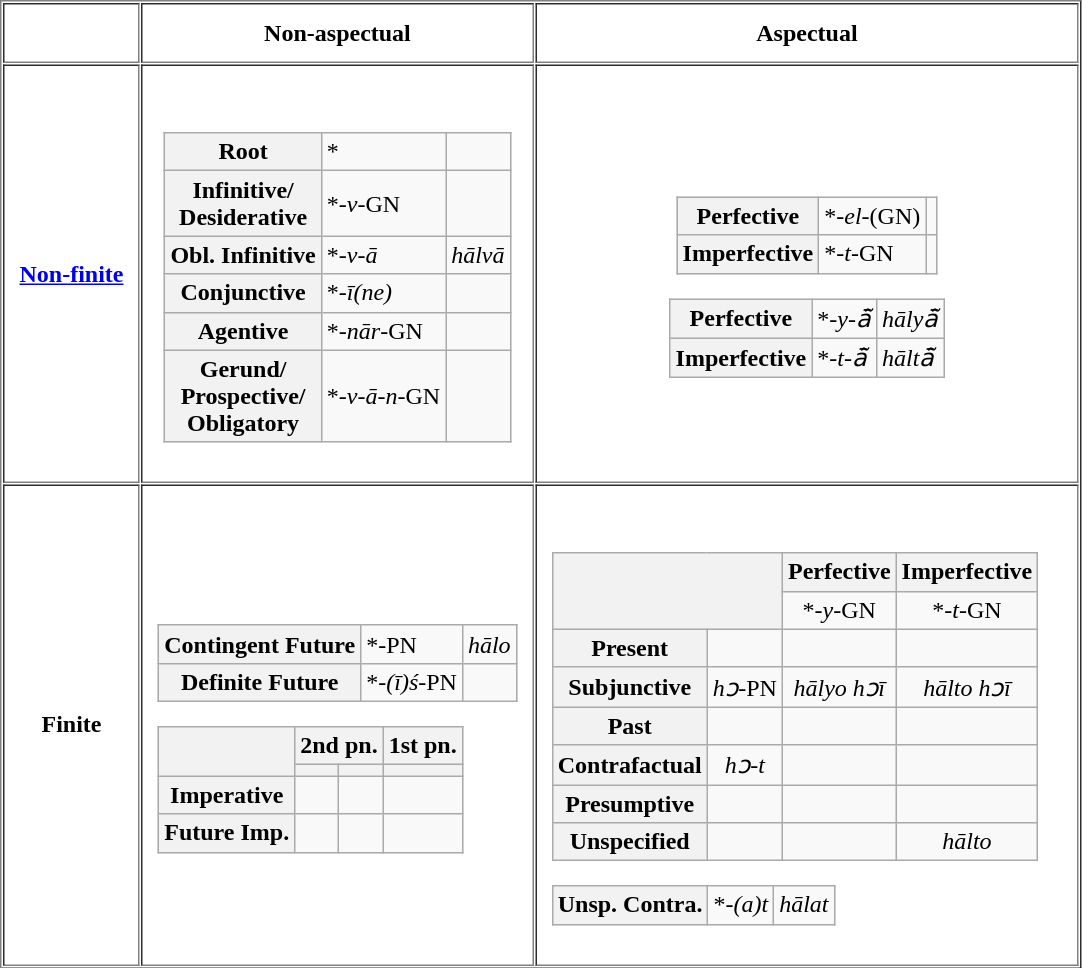<table border="1" cellpadding="10" cellspacing="1">
<tr>
<th></th>
<th>Non-aspectual</th>
<th>Aspectual</th>
</tr>
<tr>
<th><a href='#'>Non-finite</a></th>
<td><br><table class="wikitable" style="margin: 1em auto 1em auto">
<tr>
<th>Root</th>
<td>*</td>
<td></td>
</tr>
<tr>
<th>Infinitive/<br>Desiderative</th>
<td>*-<em>v-</em>GN</td>
<td></td>
</tr>
<tr>
<th>Obl. Infinitive</th>
<td>*-<em>v-ā</em></td>
<td><em>hālvā</em></td>
</tr>
<tr>
<th>Conjunctive</th>
<td>*-<em>ī(ne)</em></td>
<td></td>
</tr>
<tr>
<th>Agentive</th>
<td>*-<em>nār</em>-GN</td>
<td></td>
</tr>
<tr>
<th>Gerund/<br>Prospective/<br>Obligatory</th>
<td>*-<em>v-ā-n-</em>GN</td>
<td></td>
</tr>
</table>
</td>
<td><br><table class="wikitable" style="margin: 1em auto 1em auto">
<tr>
<th>Perfective</th>
<td>*-<em>el-</em>(GN)</td>
<td></td>
</tr>
<tr>
<th>Imperfective</th>
<td>*-<em>t</em>-GN</td>
<td></td>
</tr>
</table>
<table class="wikitable" style="margin: 1em auto 1em auto">
<tr>
<th>Perfective</th>
<td>*-<em>y-ā̃</em></td>
<td><em>hālyā̃</em></td>
</tr>
<tr>
<th>Imperfective</th>
<td>*-<em>t-ā̃</em></td>
<td><em>hāltā̃</em></td>
</tr>
</table>
</td>
</tr>
<tr>
<th>Finite</th>
<td><br><table class="wikitable" style="margin: 1em auto 1em auto">
<tr>
<th>Contingent Future</th>
<td>*-PN</td>
<td><em>hālo</em></td>
</tr>
<tr>
<th>Definite Future</th>
<td>*-<em>(ī)ś-</em>PN</td>
<td></td>
</tr>
</table>
<table class="wikitable" style="text-align:center" style="margin: 1em auto 1em auto">
<tr>
<th rowspan="2"></th>
<th colspan="2">2nd pn.</th>
<th>1st pn.</th>
</tr>
<tr>
<th></th>
<th></th>
<th></th>
</tr>
<tr>
<th>Imperative</th>
<td></td>
<td></td>
<td></td>
</tr>
<tr>
<th>Future Imp.</th>
<td></td>
<td></td>
</tr>
</table>
</td>
<td><br><table class="wikitable" style="text-align:center" style="margin: 1em auto 1em auto">
<tr>
<th colspan="2" rowspan="2"></th>
<th>Perfective</th>
<th>Imperfective</th>
</tr>
<tr>
<td>*-<em>y-</em>GN</td>
<td>*-<em>t</em>-GN</td>
</tr>
<tr>
<th>Present</th>
<td></td>
<td></td>
<td></td>
</tr>
<tr>
<th>Subjunctive</th>
<td><em>hɔ-</em>PN</td>
<td><em>hālyo hɔī</em></td>
<td><em>hālto hɔī</em></td>
</tr>
<tr>
<th>Past</th>
<td></td>
<td></td>
<td></td>
</tr>
<tr>
<th>Contrafactual</th>
<td><em>hɔ-t</em></td>
<td></td>
<td></td>
</tr>
<tr>
<th>Presumptive</th>
<td></td>
<td></td>
<td></td>
</tr>
<tr>
<th>Unspecified</th>
<td></td>
<td></td>
<td><em>hālto</em></td>
</tr>
</table>
<table class="wikitable" style="text-align:center" style="margin: 1em auto 1em auto">
<tr>
<th>Unsp. Contra.</th>
<td>*-<em>(a)t</em></td>
<td><em>hālat</em></td>
</tr>
</table>
</td>
</tr>
</table>
